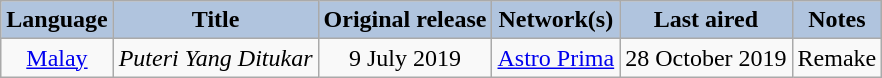<table class="wikitable sortable" style="text-align:center;">
<tr>
<th style="background:LightSteelBlue;">Language</th>
<th style="background:LightSteelBlue;">Title</th>
<th style="background:LightSteelBlue;">Original release</th>
<th style="background:LightSteelBlue;">Network(s)</th>
<th style="background:LightSteelBlue;">Last aired</th>
<th style="background:LightSteelBlue;">Notes</th>
</tr>
<tr>
<td><a href='#'>Malay</a></td>
<td><em>Puteri Yang Ditukar</em></td>
<td>9 July 2019</td>
<td><a href='#'>Astro Prima</a></td>
<td>28 October 2019</td>
<td>Remake</td>
</tr>
</table>
